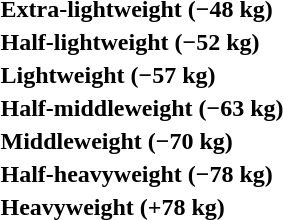<table>
<tr>
<th rowspan=2 style="text-align:left;">Extra-lightweight (−48 kg)</th>
<td rowspan=2></td>
<td rowspan=2></td>
<td></td>
</tr>
<tr>
<td></td>
</tr>
<tr>
<th rowspan=2 style="text-align:left;">Half-lightweight (−52 kg)</th>
<td rowspan=2></td>
<td rowspan=2></td>
<td></td>
</tr>
<tr>
<td></td>
</tr>
<tr>
<th rowspan=2 style="text-align:left;">Lightweight (−57 kg)</th>
<td rowspan=2></td>
<td rowspan=2></td>
<td></td>
</tr>
<tr>
<td></td>
</tr>
<tr>
<th rowspan=2 style="text-align:left;">Half-middleweight (−63 kg)</th>
<td rowspan=2></td>
<td rowspan=2></td>
<td></td>
</tr>
<tr>
<td></td>
</tr>
<tr>
<th rowspan=2 style="text-align:left;">Middleweight (−70 kg)</th>
<td rowspan=2></td>
<td rowspan=2></td>
<td></td>
</tr>
<tr>
<td></td>
</tr>
<tr>
<th rowspan=2 style="text-align:left;">Half-heavyweight (−78 kg)</th>
<td rowspan=2></td>
<td rowspan=2></td>
<td></td>
</tr>
<tr>
<td></td>
</tr>
<tr>
<th rowspan=2 style="text-align:left;">Heavyweight (+78 kg)</th>
<td rowspan=2></td>
<td rowspan=2></td>
<td></td>
</tr>
<tr>
<td></td>
</tr>
</table>
